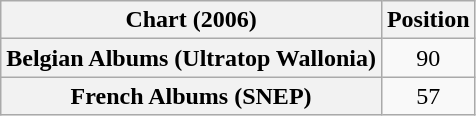<table class="wikitable sortable plainrowheaders" style="text-align:center">
<tr>
<th scope="col">Chart (2006)</th>
<th scope="col">Position</th>
</tr>
<tr>
<th scope="row">Belgian Albums (Ultratop Wallonia)</th>
<td>90</td>
</tr>
<tr>
<th scope="row">French Albums (SNEP)</th>
<td>57</td>
</tr>
</table>
